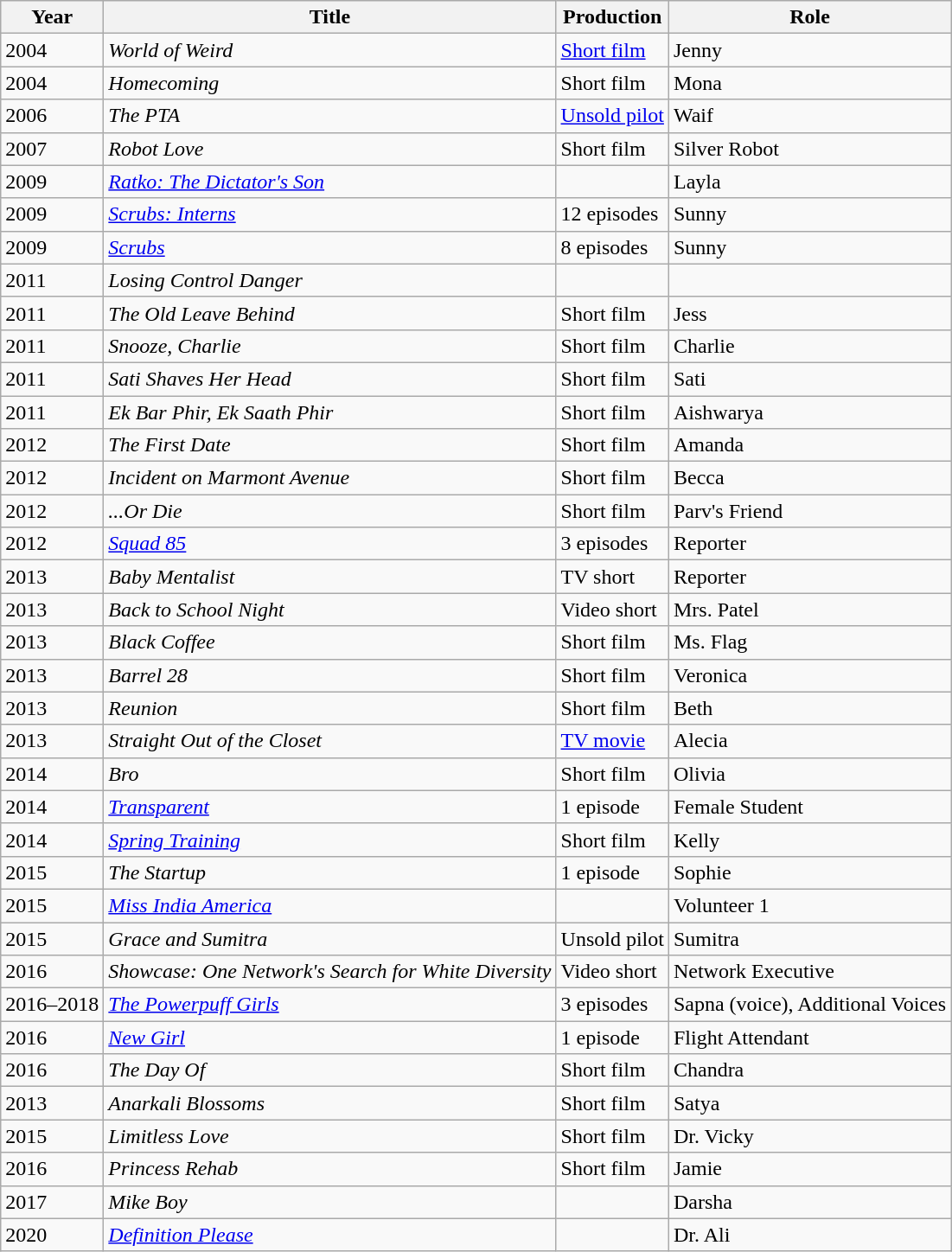<table class="wikitable sortable">
<tr>
<th>Year</th>
<th>Title</th>
<th>Production</th>
<th>Role</th>
</tr>
<tr>
<td>2004</td>
<td><em>World of Weird</em></td>
<td><a href='#'>Short film</a></td>
<td>Jenny</td>
</tr>
<tr>
<td>2004</td>
<td><em>Homecoming</em></td>
<td>Short film</td>
<td>Mona</td>
</tr>
<tr>
<td>2006</td>
<td><em>The PTA</em></td>
<td><a href='#'>Unsold pilot</a></td>
<td>Waif</td>
</tr>
<tr>
<td>2007</td>
<td><em>Robot Love</em></td>
<td>Short film</td>
<td>Silver Robot</td>
</tr>
<tr>
<td>2009</td>
<td><em><a href='#'>Ratko: The Dictator's Son</a></em></td>
<td></td>
<td>Layla</td>
</tr>
<tr>
<td>2009</td>
<td><em><a href='#'>Scrubs: Interns</a></em></td>
<td>12 episodes</td>
<td>Sunny</td>
</tr>
<tr>
<td>2009</td>
<td><em><a href='#'>Scrubs</a></em></td>
<td>8 episodes</td>
<td>Sunny</td>
</tr>
<tr>
<td>2011</td>
<td><em>Losing Control Danger</em></td>
<td></td>
<td></td>
</tr>
<tr>
<td>2011</td>
<td><em>The Old Leave Behind</em></td>
<td>Short film</td>
<td>Jess</td>
</tr>
<tr>
<td>2011</td>
<td><em>Snooze, Charlie</em></td>
<td>Short film</td>
<td>Charlie</td>
</tr>
<tr>
<td>2011</td>
<td><em>Sati Shaves Her Head</em></td>
<td>Short film</td>
<td>Sati</td>
</tr>
<tr>
<td>2011</td>
<td><em>Ek Bar Phir, Ek Saath Phir</em></td>
<td>Short film</td>
<td>Aishwarya</td>
</tr>
<tr>
<td>2012</td>
<td><em>The First Date</em></td>
<td>Short film</td>
<td>Amanda</td>
</tr>
<tr>
<td>2012</td>
<td><em>Incident on Marmont Avenue</em></td>
<td>Short film</td>
<td>Becca</td>
</tr>
<tr>
<td>2012</td>
<td><em>...Or Die</em></td>
<td>Short film</td>
<td>Parv's Friend</td>
</tr>
<tr>
<td>2012</td>
<td><em><a href='#'>Squad 85</a></em></td>
<td>3 episodes</td>
<td>Reporter</td>
</tr>
<tr>
<td>2013</td>
<td><em>Baby Mentalist</em></td>
<td>TV short</td>
<td>Reporter</td>
</tr>
<tr>
<td>2013</td>
<td><em>Back to School Night</em></td>
<td>Video short</td>
<td>Mrs. Patel</td>
</tr>
<tr>
<td>2013</td>
<td><em>Black Coffee</em></td>
<td>Short film</td>
<td>Ms. Flag</td>
</tr>
<tr>
<td>2013</td>
<td><em>Barrel 28</em></td>
<td>Short film</td>
<td>Veronica</td>
</tr>
<tr>
<td>2013</td>
<td><em>Reunion</em></td>
<td>Short film</td>
<td>Beth</td>
</tr>
<tr>
<td>2013</td>
<td><em>Straight Out of the Closet</em></td>
<td><a href='#'>TV movie</a></td>
<td>Alecia</td>
</tr>
<tr>
<td>2014</td>
<td><em>Bro</em></td>
<td>Short film</td>
<td>Olivia</td>
</tr>
<tr>
<td>2014</td>
<td><em><a href='#'>Transparent</a></em></td>
<td>1 episode</td>
<td>Female Student</td>
</tr>
<tr>
<td>2014</td>
<td><em><a href='#'>Spring Training</a></em></td>
<td>Short film</td>
<td>Kelly</td>
</tr>
<tr>
<td>2015</td>
<td><em>The Startup</em></td>
<td>1 episode</td>
<td>Sophie</td>
</tr>
<tr>
<td>2015</td>
<td><em><a href='#'>Miss India America</a></em></td>
<td></td>
<td>Volunteer 1</td>
</tr>
<tr>
<td>2015</td>
<td><em>Grace and Sumitra</em></td>
<td>Unsold pilot</td>
<td>Sumitra</td>
</tr>
<tr>
<td>2016</td>
<td><em>Showcase: One Network's Search for White Diversity</em></td>
<td>Video short</td>
<td>Network Executive</td>
</tr>
<tr>
<td>2016–2018</td>
<td><em><a href='#'>The Powerpuff Girls</a></em></td>
<td>3 episodes</td>
<td>Sapna (voice), Additional Voices</td>
</tr>
<tr>
<td>2016</td>
<td><em><a href='#'>New Girl</a></em></td>
<td>1 episode</td>
<td>Flight Attendant</td>
</tr>
<tr>
<td>2016</td>
<td><em>The Day Of</em></td>
<td>Short film</td>
<td>Chandra</td>
</tr>
<tr>
<td>2013</td>
<td><em>Anarkali Blossoms</em></td>
<td>Short film</td>
<td>Satya</td>
</tr>
<tr>
<td>2015</td>
<td><em>Limitless Love</em></td>
<td>Short film</td>
<td>Dr. Vicky</td>
</tr>
<tr>
<td>2016</td>
<td><em>Princess Rehab</em></td>
<td>Short film</td>
<td>Jamie</td>
</tr>
<tr>
<td>2017</td>
<td><em>Mike Boy</em></td>
<td></td>
<td>Darsha</td>
</tr>
<tr>
<td>2020</td>
<td><em><a href='#'>Definition Please</a></em></td>
<td></td>
<td>Dr. Ali</td>
</tr>
</table>
